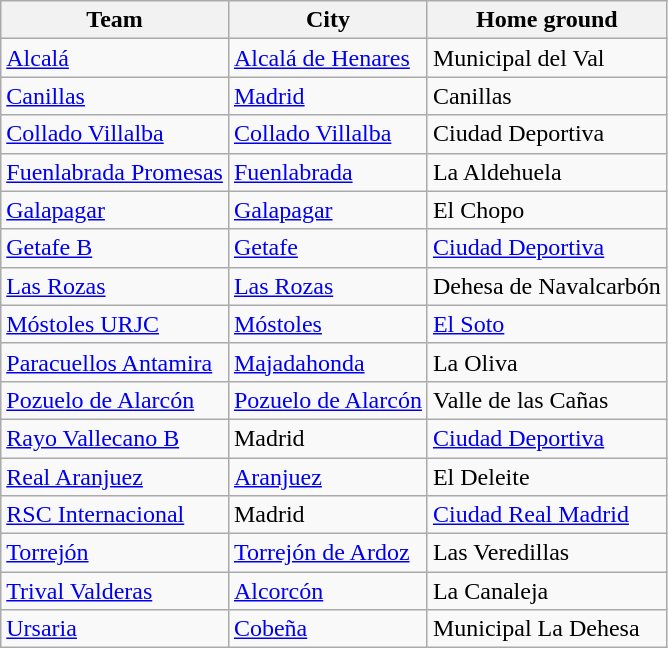<table class="wikitable sortable">
<tr>
<th>Team</th>
<th>City</th>
<th>Home ground</th>
</tr>
<tr>
<td><a href='#'>Alcalá</a></td>
<td><a href='#'>Alcalá de Henares</a></td>
<td>Municipal del Val</td>
</tr>
<tr>
<td><a href='#'>Canillas</a></td>
<td><a href='#'>Madrid</a></td>
<td>Canillas</td>
</tr>
<tr>
<td><a href='#'>Collado Villalba</a></td>
<td><a href='#'>Collado Villalba</a></td>
<td>Ciudad Deportiva</td>
</tr>
<tr>
<td><a href='#'>Fuenlabrada Promesas</a></td>
<td><a href='#'>Fuenlabrada</a></td>
<td>La Aldehuela</td>
</tr>
<tr>
<td><a href='#'>Galapagar</a></td>
<td><a href='#'>Galapagar</a></td>
<td>El Chopo</td>
</tr>
<tr>
<td><a href='#'>Getafe B</a></td>
<td><a href='#'>Getafe</a></td>
<td><a href='#'>Ciudad Deportiva</a></td>
</tr>
<tr>
<td><a href='#'>Las Rozas</a></td>
<td><a href='#'>Las Rozas</a></td>
<td>Dehesa de Navalcarbón</td>
</tr>
<tr>
<td><a href='#'>Móstoles URJC</a></td>
<td><a href='#'>Móstoles</a></td>
<td><a href='#'>El Soto</a></td>
</tr>
<tr>
<td><a href='#'>Paracuellos Antamira</a></td>
<td><a href='#'>Majadahonda</a></td>
<td>La Oliva</td>
</tr>
<tr>
<td><a href='#'>Pozuelo de Alarcón</a></td>
<td><a href='#'>Pozuelo de Alarcón</a></td>
<td>Valle de las Cañas</td>
</tr>
<tr>
<td><a href='#'>Rayo Vallecano B</a></td>
<td>Madrid</td>
<td><a href='#'>Ciudad Deportiva</a></td>
</tr>
<tr>
<td><a href='#'>Real Aranjuez</a></td>
<td><a href='#'>Aranjuez</a></td>
<td>El Deleite</td>
</tr>
<tr>
<td><a href='#'>RSC Internacional</a></td>
<td>Madrid</td>
<td><a href='#'>Ciudad Real Madrid</a></td>
</tr>
<tr>
<td><a href='#'>Torrejón</a></td>
<td><a href='#'>Torrejón de Ardoz</a></td>
<td>Las Veredillas</td>
</tr>
<tr>
<td><a href='#'>Trival Valderas</a></td>
<td><a href='#'>Alcorcón</a></td>
<td>La Canaleja</td>
</tr>
<tr>
<td><a href='#'>Ursaria</a></td>
<td><a href='#'>Cobeña</a></td>
<td>Municipal La Dehesa</td>
</tr>
</table>
